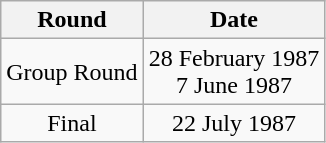<table class="wikitable" style="text-align: center">
<tr>
<th>Round</th>
<th>Date</th>
</tr>
<tr>
<td>Group Round</td>
<td>28 February 1987<br>7 June 1987</td>
</tr>
<tr>
<td>Final</td>
<td>22 July 1987</td>
</tr>
</table>
